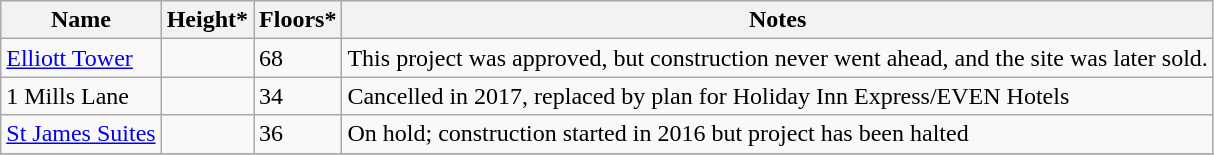<table class="wikitable sortable">
<tr>
<th>Name</th>
<th>Height*</th>
<th>Floors*</th>
<th class="unsortable">Notes</th>
</tr>
<tr>
<td><a href='#'>Elliott Tower</a></td>
<td></td>
<td>68</td>
<td>This project was approved, but construction never went ahead, and the site was later sold.</td>
</tr>
<tr>
<td>1 Mills Lane</td>
<td></td>
<td>34</td>
<td>Cancelled in 2017, replaced by plan for Holiday Inn Express/EVEN Hotels</td>
</tr>
<tr>
<td><a href='#'>St James Suites</a></td>
<td></td>
<td>36</td>
<td>On hold; construction started in 2016 but project has been halted</td>
</tr>
<tr>
</tr>
</table>
